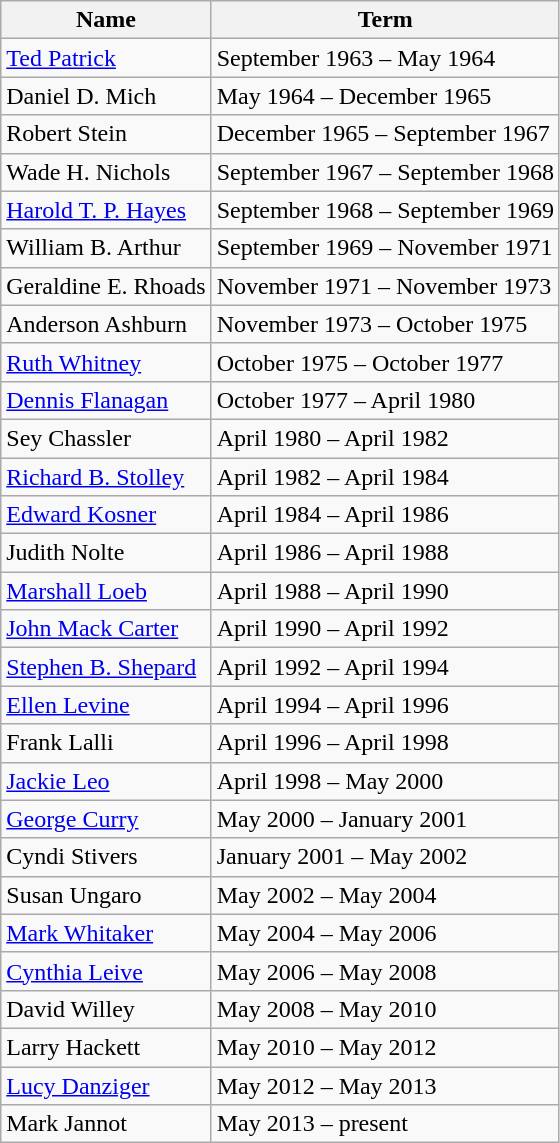<table class="wikitable">
<tr>
<th>Name</th>
<th>Term</th>
</tr>
<tr>
<td><a href='#'>Ted Patrick</a></td>
<td>September 1963 – May 1964</td>
</tr>
<tr>
<td>Daniel D. Mich</td>
<td>May 1964 – December 1965</td>
</tr>
<tr>
<td>Robert Stein</td>
<td>December 1965 – September 1967</td>
</tr>
<tr>
<td>Wade H. Nichols</td>
<td>September 1967 – September 1968</td>
</tr>
<tr>
<td><a href='#'>Harold T. P. Hayes</a></td>
<td>September 1968 – September 1969</td>
</tr>
<tr>
<td>William B. Arthur</td>
<td>September 1969 – November 1971</td>
</tr>
<tr>
<td>Geraldine E. Rhoads</td>
<td>November 1971 – November 1973</td>
</tr>
<tr>
<td>Anderson Ashburn</td>
<td>November 1973 – October 1975</td>
</tr>
<tr>
<td><a href='#'>Ruth Whitney</a></td>
<td>October 1975 – October 1977</td>
</tr>
<tr>
<td><a href='#'>Dennis Flanagan</a></td>
<td>October 1977 – April 1980</td>
</tr>
<tr>
<td>Sey Chassler</td>
<td>April 1980 – April 1982</td>
</tr>
<tr>
<td><a href='#'>Richard B. Stolley</a></td>
<td>April 1982 – April 1984</td>
</tr>
<tr>
<td><a href='#'>Edward Kosner</a></td>
<td>April 1984 – April 1986</td>
</tr>
<tr>
<td>Judith Nolte</td>
<td>April 1986 – April 1988</td>
</tr>
<tr>
<td><a href='#'>Marshall Loeb</a></td>
<td>April 1988 – April 1990</td>
</tr>
<tr>
<td><a href='#'>John Mack Carter</a></td>
<td>April 1990 – April 1992</td>
</tr>
<tr>
<td><a href='#'>Stephen B. Shepard</a></td>
<td>April 1992 – April 1994</td>
</tr>
<tr>
<td><a href='#'>Ellen Levine</a></td>
<td>April 1994 – April 1996</td>
</tr>
<tr>
<td>Frank Lalli</td>
<td>April 1996 – April 1998</td>
</tr>
<tr>
<td><a href='#'>Jackie Leo</a></td>
<td>April 1998 – May 2000</td>
</tr>
<tr>
<td><a href='#'>George Curry</a></td>
<td>May 2000 – January 2001</td>
</tr>
<tr>
<td>Cyndi Stivers</td>
<td>January 2001 – May 2002</td>
</tr>
<tr>
<td>Susan Ungaro</td>
<td>May 2002 – May 2004</td>
</tr>
<tr>
<td><a href='#'>Mark Whitaker</a></td>
<td>May 2004 – May 2006</td>
</tr>
<tr>
<td><a href='#'>Cynthia Leive</a></td>
<td>May 2006 – May 2008</td>
</tr>
<tr>
<td>David Willey</td>
<td>May 2008 – May 2010</td>
</tr>
<tr>
<td>Larry Hackett</td>
<td>May 2010 – May 2012</td>
</tr>
<tr>
<td><a href='#'>Lucy Danziger</a></td>
<td>May 2012 – May 2013</td>
</tr>
<tr>
<td>Mark Jannot</td>
<td>May 2013 – present</td>
</tr>
</table>
